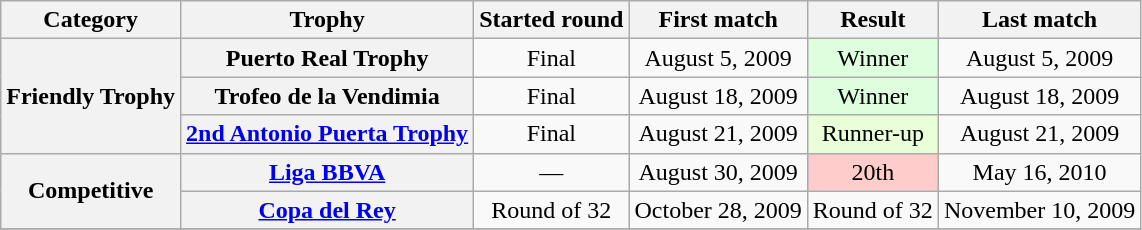<table class="wikitable">
<tr>
<th>Category</th>
<th>Trophy</th>
<th>Started round</th>
<th>First match</th>
<th>Result</th>
<th>Last match</th>
</tr>
<tr>
<th rowspan="3">Friendly Trophy</th>
<th>Puerto Real Trophy</th>
<td align="center">Final</td>
<td align="center">August 5, 2009</td>
<td bgcolor="#ddffdd" align="center">Winner</td>
<td align="center">August 5, 2009</td>
</tr>
<tr>
<th>Trofeo de la Vendimia</th>
<td align="center">Final</td>
<td align="center">August 18, 2009</td>
<td bgcolor="#ddffdd" align="center">Winner</td>
<td align="center">August 18, 2009</td>
</tr>
<tr>
<th><a href='#'>2nd Antonio Puerta Trophy</a></th>
<td align="center">Final</td>
<td align="center">August 21, 2009</td>
<td bgcolor=#E8FFD8 align="center">Runner-up</td>
<td align="center">August 21, 2009</td>
</tr>
<tr>
<th rowspan="2">Competitive</th>
<th><a href='#'>Liga BBVA</a></th>
<td align="center">—</td>
<td align="center">August 30, 2009</td>
<td bgcolor=FFCCCC align="center">20th</td>
<td align="center">May 16, 2010</td>
</tr>
<tr>
<th><a href='#'>Copa del Rey</a></th>
<td align="center">Round of 32</td>
<td align="center">October 28, 2009</td>
<td align="center">Round of 32</td>
<td align="center">November 10, 2009</td>
</tr>
<tr>
</tr>
</table>
